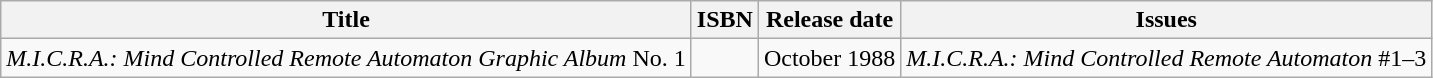<table class="wikitable">
<tr>
<th>Title</th>
<th>ISBN</th>
<th>Release date</th>
<th>Issues</th>
</tr>
<tr>
<td><em>M.I.C.R.A.: Mind Controlled Remote Automaton Graphic Album</em> No. 1</td>
<td></td>
<td>October 1988</td>
<td><em>M.I.C.R.A.: Mind Controlled Remote Automaton</em> #1–3</td>
</tr>
</table>
